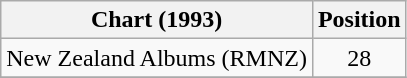<table class="wikitable plainrowheaders" style="text-align:center">
<tr>
<th scope="col">Chart (1993)</th>
<th scope="col">Position</th>
</tr>
<tr>
<td align="left">New Zealand Albums (RMNZ)</td>
<td>28</td>
</tr>
<tr>
</tr>
</table>
